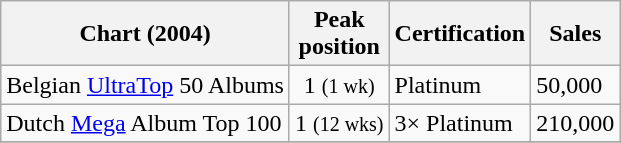<table class="wikitable">
<tr>
<th align="left">Chart (2004)</th>
<th align="left">Peak<br>position</th>
<th align="left">Certification</th>
<th align="left">Sales</th>
</tr>
<tr>
<td align="left">Belgian <a href='#'>UltraTop</a> 50 Albums</td>
<td align="center">1 <small>(1 wk)</small></td>
<td align="left">Platinum</td>
<td align="left">50,000</td>
</tr>
<tr>
<td align="left">Dutch <a href='#'>Mega</a> Album Top 100</td>
<td align="center">1 <small>(12 wks)</small></td>
<td align="left">3× Platinum</td>
<td align="left">210,000</td>
</tr>
<tr>
</tr>
</table>
